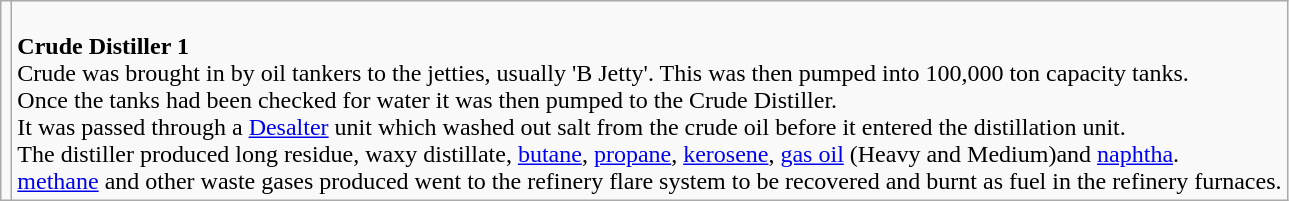<table class="wikitable" border="1">
<tr>
<td></td>
<td><br><strong>Crude Distiller 1</strong>
<br>
Crude was brought in by oil tankers to the jetties, usually 'B Jetty'. This was then pumped into 100,000 ton capacity tanks.<br>Once the tanks had been checked for water it was then pumped to the Crude Distiller.<br>It was passed through a <a href='#'>Desalter</a> unit which washed out salt from the crude oil before it entered the distillation unit.<br>The distiller produced long residue, waxy distillate, <a href='#'>butane</a>, <a href='#'>propane</a>, <a href='#'>kerosene</a>, <a href='#'>gas oil</a> (Heavy and Medium)and <a href='#'>naphtha</a>.<br><a href='#'>methane</a> and other waste gases produced went to the refinery flare system to be recovered and burnt as fuel in the refinery furnaces.</td>
</tr>
</table>
